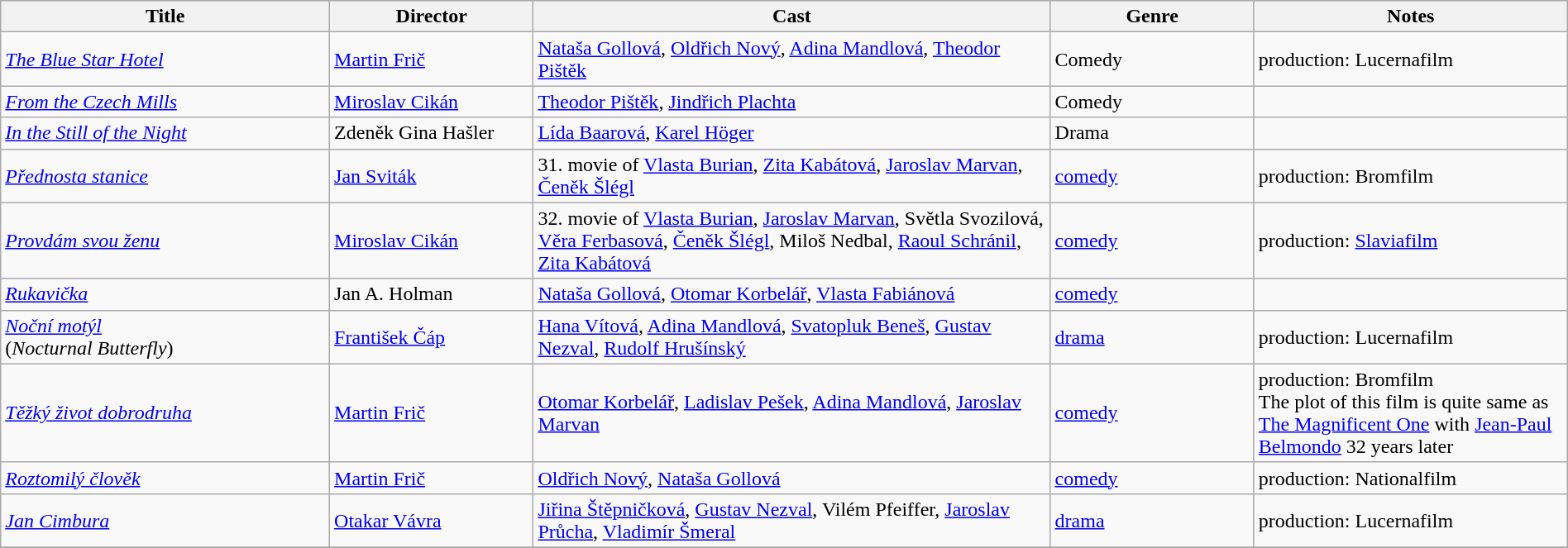<table class="wikitable" style="width:100%;">
<tr>
<th style="width:21%;">Title</th>
<th style="width:13%;">Director</th>
<th style="width:33%;">Cast</th>
<th style="width:13%;">Genre</th>
<th style="width:20%;">Notes</th>
</tr>
<tr>
<td><em><a href='#'>The Blue Star Hotel</a></em></td>
<td><a href='#'>Martin Frič</a></td>
<td><a href='#'>Nataša Gollová</a>, <a href='#'>Oldřich Nový</a>, <a href='#'>Adina Mandlová</a>, <a href='#'>Theodor Pištěk</a></td>
<td>Comedy</td>
<td>production: Lucernafilm</td>
</tr>
<tr>
<td><em><a href='#'>From the Czech Mills</a></em></td>
<td><a href='#'>Miroslav Cikán</a></td>
<td><a href='#'>Theodor Pištěk</a>, <a href='#'>Jindřich Plachta</a></td>
<td>Comedy</td>
<td></td>
</tr>
<tr>
<td><em><a href='#'>In the Still of the Night</a></em></td>
<td>Zdeněk Gina Hašler</td>
<td><a href='#'>Lída Baarová</a>, <a href='#'>Karel Höger</a></td>
<td>Drama</td>
<td></td>
</tr>
<tr>
<td><em><a href='#'>Přednosta stanice</a></em></td>
<td><a href='#'>Jan Sviták</a></td>
<td>31. movie of <a href='#'>Vlasta Burian</a>, <a href='#'>Zita Kabátová</a>, <a href='#'>Jaroslav Marvan</a>, <a href='#'>Čeněk Šlégl</a></td>
<td><a href='#'>comedy</a></td>
<td>production: Bromfilm</td>
</tr>
<tr>
<td><em><a href='#'>Provdám svou ženu</a></em></td>
<td><a href='#'>Miroslav Cikán</a></td>
<td>32. movie of <a href='#'>Vlasta Burian</a>, <a href='#'>Jaroslav Marvan</a>, Světla Svozilová, <a href='#'>Věra Ferbasová</a>, <a href='#'>Čeněk Šlégl</a>, Miloš Nedbal, <a href='#'>Raoul Schránil</a>, <a href='#'>Zita Kabátová</a></td>
<td><a href='#'>comedy</a></td>
<td>production: <a href='#'>Slaviafilm</a></td>
</tr>
<tr>
<td><em><a href='#'>Rukavička</a></em></td>
<td>Jan A. Holman</td>
<td><a href='#'>Nataša Gollová</a>, <a href='#'>Otomar Korbelář</a>, <a href='#'>Vlasta Fabiánová</a></td>
<td><a href='#'>comedy</a></td>
<td></td>
</tr>
<tr>
<td><em><a href='#'>Noční motýl</a></em><br>(<em>Nocturnal Butterfly</em>)</td>
<td><a href='#'>František Čáp</a></td>
<td><a href='#'>Hana Vítová</a>, <a href='#'>Adina Mandlová</a>, <a href='#'>Svatopluk Beneš</a>, <a href='#'>Gustav Nezval</a>, <a href='#'>Rudolf Hrušínský</a></td>
<td><a href='#'>drama</a></td>
<td>production: Lucernafilm</td>
</tr>
<tr>
<td><em><a href='#'>Těžký život dobrodruha</a></em></td>
<td><a href='#'>Martin Frič</a></td>
<td><a href='#'>Otomar Korbelář</a>, <a href='#'>Ladislav Pešek</a>, <a href='#'>Adina Mandlová</a>, <a href='#'>Jaroslav Marvan</a></td>
<td><a href='#'>comedy</a></td>
<td>production: Bromfilm<br>The plot of this film is quite same as <a href='#'>The Magnificent One</a> with <a href='#'>Jean-Paul Belmondo</a> 32 years later</td>
</tr>
<tr>
<td><em><a href='#'>Roztomilý člověk</a></em></td>
<td><a href='#'>Martin Frič</a></td>
<td><a href='#'>Oldřich Nový</a>, <a href='#'>Nataša Gollová</a></td>
<td><a href='#'>comedy</a></td>
<td>production: Nationalfilm</td>
</tr>
<tr>
<td><em><a href='#'>Jan Cimbura</a></em></td>
<td><a href='#'>Otakar Vávra</a></td>
<td><a href='#'>Jiřina Štěpničková</a>, <a href='#'>Gustav Nezval</a>, Vilém Pfeiffer, <a href='#'>Jaroslav Průcha</a>, <a href='#'>Vladimír Šmeral</a></td>
<td><a href='#'>drama</a></td>
<td>production: Lucernafilm</td>
</tr>
<tr>
</tr>
</table>
